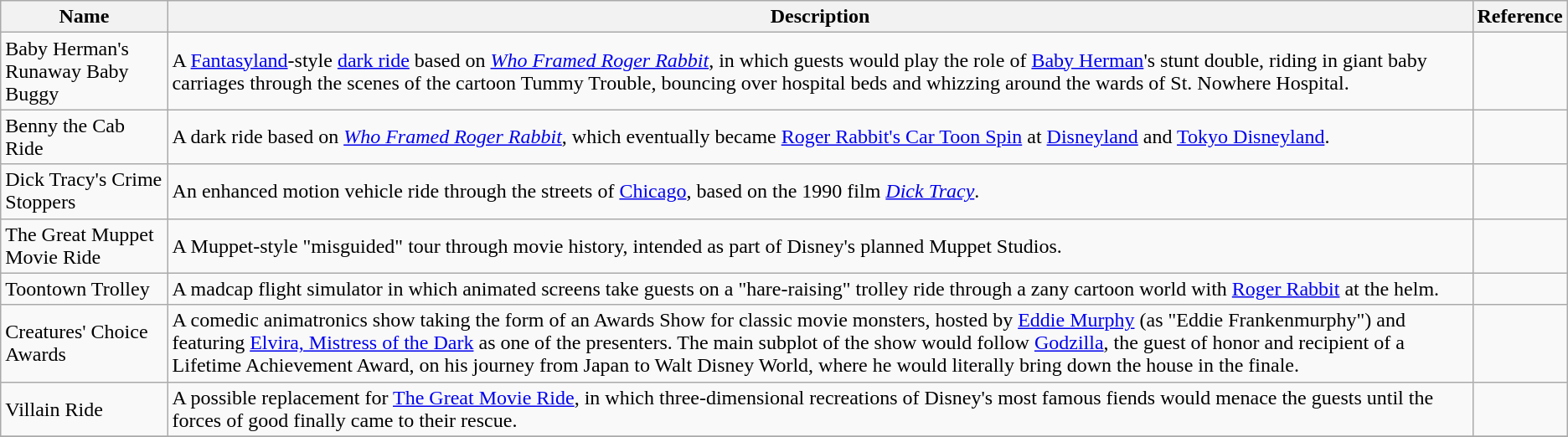<table class="wikitable">
<tr>
<th>Name</th>
<th>Description</th>
<th>Reference</th>
</tr>
<tr>
<td>Baby Herman's Runaway Baby Buggy</td>
<td>A <a href='#'>Fantasyland</a>-style <a href='#'>dark ride</a> based on <em><a href='#'>Who Framed Roger Rabbit</a></em>, in which guests would play the role of <a href='#'>Baby Herman</a>'s stunt double, riding in giant baby carriages through the scenes of the cartoon Tummy Trouble, bouncing over hospital beds and whizzing around the wards of St. Nowhere Hospital.</td>
<td></td>
</tr>
<tr>
<td>Benny the Cab Ride</td>
<td>A dark ride based on <em><a href='#'>Who Framed Roger Rabbit</a></em>, which eventually became <a href='#'>Roger Rabbit's Car Toon Spin</a> at <a href='#'>Disneyland</a> and <a href='#'>Tokyo Disneyland</a>.</td>
<td></td>
</tr>
<tr>
<td>Dick Tracy's Crime Stoppers</td>
<td>An enhanced motion vehicle ride through the streets of <a href='#'>Chicago</a>, based on the 1990 film <em><a href='#'>Dick Tracy</a></em>.</td>
<td></td>
</tr>
<tr>
<td>The Great Muppet Movie Ride</td>
<td>A Muppet-style "misguided" tour through movie history, intended as part of Disney's planned Muppet Studios.</td>
<td></td>
</tr>
<tr>
<td>Toontown Trolley</td>
<td>A madcap flight simulator in which animated screens take guests on a "hare-raising" trolley ride through a zany cartoon world with <a href='#'>Roger Rabbit</a> at the helm.</td>
<td></td>
</tr>
<tr>
<td>Creatures' Choice Awards</td>
<td>A comedic animatronics show taking the form of an Awards Show for classic movie monsters, hosted by <a href='#'>Eddie Murphy</a> (as "Eddie Frankenmurphy") and featuring <a href='#'>Elvira, Mistress of the Dark</a> as one of the presenters. The main subplot of the show would follow <a href='#'>Godzilla</a>, the guest of honor and recipient of a Lifetime Achievement Award, on his journey from Japan to Walt Disney World, where he would literally bring down the house in the finale.</td>
<td></td>
</tr>
<tr>
<td>Villain Ride</td>
<td>A possible replacement for <a href='#'>The Great Movie Ride</a>, in which three-dimensional recreations of Disney's most famous fiends would menace the guests until the forces of good finally came to their rescue.</td>
<td></td>
</tr>
<tr>
</tr>
</table>
